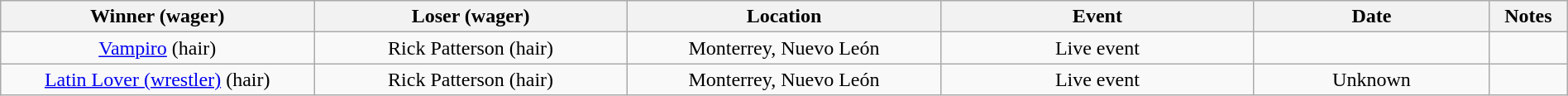<table class="wikitable sortable" width=100%  style="text-align: center">
<tr>
<th width=20% scope="col">Winner (wager)</th>
<th width=20% scope="col">Loser (wager)</th>
<th width=20% scope="col">Location</th>
<th width=20% scope="col">Event</th>
<th width=15% scope="col">Date</th>
<th class="unsortable" width=5% scope="col">Notes</th>
</tr>
<tr>
<td><a href='#'>Vampiro</a> (hair)</td>
<td>Rick Patterson (hair)</td>
<td>Monterrey, Nuevo León</td>
<td>Live event</td>
<td></td>
<td></td>
</tr>
<tr>
<td><a href='#'>Latin Lover (wrestler)</a> (hair)</td>
<td>Rick Patterson (hair)</td>
<td>Monterrey, Nuevo León</td>
<td>Live event</td>
<td>Unknown</td>
<td> </td>
</tr>
</table>
